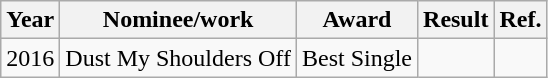<table class="wikitable">
<tr>
<th>Year</th>
<th>Nominee/work</th>
<th>Award</th>
<th><strong>Result</strong></th>
<th>Ref.</th>
</tr>
<tr>
<td>2016</td>
<td>Dust My Shoulders Off</td>
<td>Best Single</td>
<td></td>
<td></td>
</tr>
</table>
